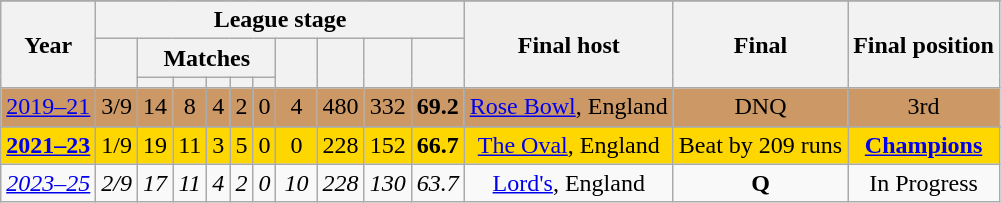<table class="wikitable" style="text-align: center">
<tr>
</tr>
<tr>
<th rowspan="3">Year</th>
<th colspan="10">League stage</th>
<th rowspan="3">Final host</th>
<th rowspan="3">Final</th>
<th rowspan="3">Final position</th>
</tr>
<tr>
<th rowspan="2"></th>
<th colspan="5">Matches</th>
<th width="20" rowspan="2"></th>
<th rowspan="2"></th>
<th rowspan="2"></th>
<th rowspan="2"></th>
</tr>
<tr>
<th></th>
<th></th>
<th></th>
<th></th>
<th></th>
</tr>
<tr style="background:#c96";>
<td><a href='#'>2019–21</a></td>
<td>3/9</td>
<td>14</td>
<td>8</td>
<td>4</td>
<td>2</td>
<td>0</td>
<td>4</td>
<td>480</td>
<td>332</td>
<td><strong>69.2</strong></td>
<td><a href='#'>Rose Bowl</a>, England</td>
<td>DNQ</td>
<td>3rd</td>
</tr>
<tr>
</tr>
<tr bgcolor=gold>
<td><strong><a href='#'>2021–23</a></strong></td>
<td>1/9</td>
<td>19</td>
<td>11</td>
<td>3</td>
<td>5</td>
<td>0</td>
<td>0</td>
<td>228</td>
<td>152</td>
<td><strong>66.7</strong></td>
<td><a href='#'>The Oval</a>, England</td>
<td>Beat  by 209 runs</td>
<td><strong><a href='#'>Champions</a></strong></td>
</tr>
<tr bgcolor=>
<td><em><a href='#'>2023–25</a></em></td>
<td><em>2/9</em></td>
<td><em>17</em></td>
<td><em>11</em></td>
<td><em>4</em></td>
<td><em>2</em></td>
<td><em>0</em></td>
<td><em>10</em></td>
<td><em>228</em></td>
<td><em>130</em></td>
<td><em>63.7</em></td>
<td><a href='#'>Lord's</a>, England</td>
<td><strong>Q</strong></td>
<td>In Progress</td>
</tr>
</table>
